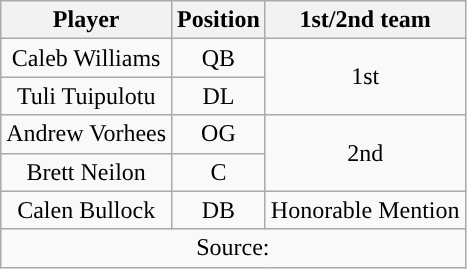<table class="wikitable" style="text-align: center">
<tr align=center>
<th>Player</th>
<th>Position</th>
<th>1st/2nd team</th>
</tr>
<tr>
<td>Caleb Williams</td>
<td>QB</td>
<td rowspan="2">1st</td>
</tr>
<tr>
<td>Tuli Tuipulotu</td>
<td>DL</td>
</tr>
<tr>
<td>Andrew Vorhees</td>
<td>OG</td>
<td rowspan="2">2nd</td>
</tr>
<tr>
<td>Brett Neilon</td>
<td>C</td>
</tr>
<tr>
<td>Calen Bullock</td>
<td>DB</td>
<td>Honorable Mention</td>
</tr>
<tr>
<td colspan="3">Source:</td>
</tr>
</table>
